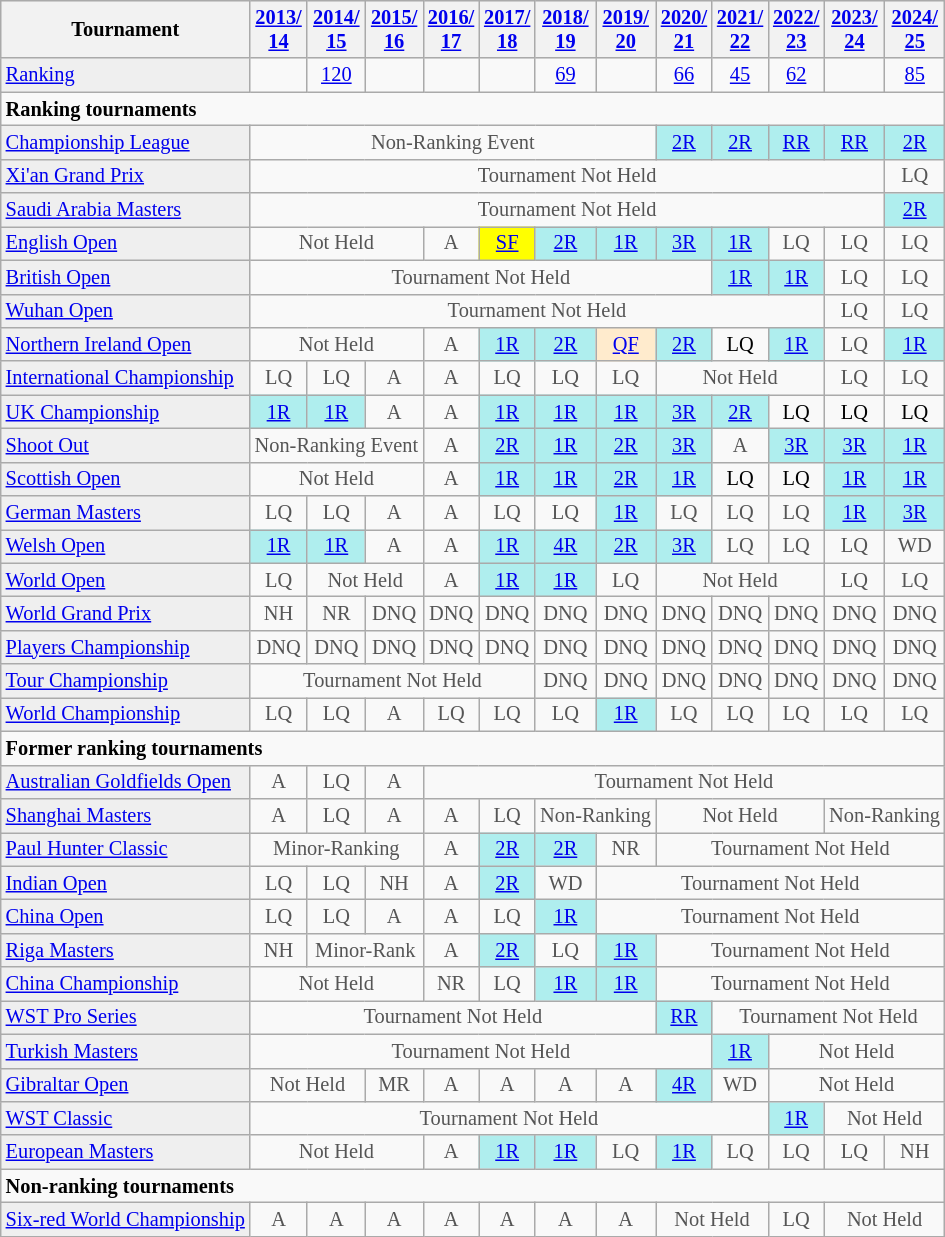<table class="wikitable" style="font-size:85%;">
<tr bgcolor="#efefef">
<th>Tournament</th>
<th><a href='#'>2013/<br>14</a></th>
<th><a href='#'>2014/<br>15</a></th>
<th><a href='#'>2015/<br>16</a></th>
<th><a href='#'>2016/<br>17</a></th>
<th><a href='#'>2017/<br>18</a></th>
<th><a href='#'>2018/<br>19</a></th>
<th><a href='#'>2019/<br>20</a></th>
<th><a href='#'>2020/<br>21</a></th>
<th><a href='#'>2021/<br>22</a></th>
<th><a href='#'>2022/<br>23</a></th>
<th><a href='#'>2023/<br>24</a></th>
<th><a href='#'>2024/<br>25</a></th>
</tr>
<tr>
<td style="background:#EFEFEF;"><a href='#'>Ranking</a></td>
<td align="center"></td>
<td align="center"><a href='#'>120</a></td>
<td align="center"></td>
<td align="center"></td>
<td align="center"></td>
<td align="center"><a href='#'>69</a></td>
<td align="center"></td>
<td align="center"><a href='#'>66</a></td>
<td align="center"><a href='#'>45</a></td>
<td align="center"><a href='#'>62</a></td>
<td align="center"></td>
<td align="center"><a href='#'>85</a></td>
</tr>
<tr>
<td colspan="20"><strong>Ranking tournaments</strong></td>
</tr>
<tr>
<td style="background:#EFEFEF;"><a href='#'>Championship League</a></td>
<td align="center" colspan="7" style="color:#555555;">Non-Ranking Event</td>
<td align="center" style="background:#afeeee;"><a href='#'>2R</a></td>
<td align="center" style="background:#afeeee;"><a href='#'>2R</a></td>
<td align="center" style="background:#afeeee;"><a href='#'>RR</a></td>
<td align="center" style="background:#afeeee;"><a href='#'>RR</a></td>
<td align="center" style="background:#afeeee;"><a href='#'>2R</a></td>
</tr>
<tr>
<td style="background:#EFEFEF;"><a href='#'>Xi'an Grand Prix</a></td>
<td align="center" colspan="11" style="color:#555555;">Tournament Not Held</td>
<td align="center" style="color:#555555;">LQ</td>
</tr>
<tr>
<td style="background:#EFEFEF;"><a href='#'>Saudi Arabia Masters</a></td>
<td align="center" colspan="11" style="color:#555555;">Tournament Not Held</td>
<td align="center" style="background:#afeeee;"><a href='#'>2R</a></td>
</tr>
<tr>
<td style="background:#EFEFEF;"><a href='#'>English Open</a></td>
<td align="center" colspan="3" style="color:#555555;">Not Held</td>
<td align="center" style="color:#555555;">A</td>
<td align="center" style="background:yellow;"><a href='#'>SF</a></td>
<td align="center" style="background:#afeeee;"><a href='#'>2R</a></td>
<td align="center" style="background:#afeeee;"><a href='#'>1R</a></td>
<td align="center" style="background:#afeeee;"><a href='#'>3R</a></td>
<td align="center" style="background:#afeeee;"><a href='#'>1R</a></td>
<td align="center" style="color:#555555;">LQ</td>
<td align="center" style="color:#555555;">LQ</td>
<td align="center" style="color:#555555;">LQ</td>
</tr>
<tr>
<td style="background:#EFEFEF;"><a href='#'>British Open</a></td>
<td align="center" colspan="8" style="color:#555555;">Tournament Not Held</td>
<td align="center" style="background:#afeeee;"><a href='#'>1R</a></td>
<td align="center" style="background:#afeeee;"><a href='#'>1R</a></td>
<td align="center" style="color:#555555;">LQ</td>
<td align="center" style="color:#555555;">LQ</td>
</tr>
<tr>
<td style="background:#EFEFEF;"><a href='#'>Wuhan Open</a></td>
<td align="center" colspan="10" style="color:#555555;">Tournament Not Held</td>
<td align="center" style="color:#555555;">LQ</td>
<td align="center" style="color:#555555;">LQ</td>
</tr>
<tr>
<td style="background:#EFEFEF;"><a href='#'>Northern Ireland Open</a></td>
<td align="center" colspan="3" style="color:#555555;">Not Held</td>
<td align="center" style="color:#555555;">A</td>
<td align="center" style="background:#afeeee;"><a href='#'>1R</a></td>
<td align="center" style="background:#afeeee;"><a href='#'>2R</a></td>
<td align="center" style="background:#ffebcd;"><a href='#'>QF</a></td>
<td align="center" style="background:#afeeee;"><a href='#'>2R</a></td>
<td align="center" style="color:#55555;">LQ</td>
<td align="center" style="background:#afeeee;"><a href='#'>1R</a></td>
<td align="center" style="color:#555555;">LQ</td>
<td align="center" style="background:#afeeee;"><a href='#'>1R</a></td>
</tr>
<tr>
<td style="background:#EFEFEF;"><a href='#'>International Championship</a></td>
<td align="center" style="color:#555555;">LQ</td>
<td align="center" style="color:#555555;">LQ</td>
<td align="center" style="color:#555555;">A</td>
<td align="center" style="color:#555555;">A</td>
<td align="center" style="color:#555555;">LQ</td>
<td align="center" style="color:#555555;">LQ</td>
<td align="center" style="color:#555555;">LQ</td>
<td align="center" colspan="3" style="color:#555555;">Not Held</td>
<td align="center" style="color:#555555;">LQ</td>
<td align="center" style="color:#555555;">LQ</td>
</tr>
<tr>
<td style="background:#EFEFEF;"><a href='#'>UK Championship</a></td>
<td align="center" style="background:#afeeee;"><a href='#'>1R</a></td>
<td align="center" style="background:#afeeee;"><a href='#'>1R</a></td>
<td align="center" style="color:#555555;">A</td>
<td align="center" style="color:#555555;">A</td>
<td align="center" style="background:#afeeee;"><a href='#'>1R</a></td>
<td align="center" style="background:#afeeee;"><a href='#'>1R</a></td>
<td align="center" style="background:#afeeee;"><a href='#'>1R</a></td>
<td align="center" style="background:#afeeee;"><a href='#'>3R</a></td>
<td align="center" style="background:#afeeee;"><a href='#'>2R</a></td>
<td align="center" style="color:#55555;">LQ</td>
<td align="center" style="color:#55555;">LQ</td>
<td align="center" style="color:#55555;">LQ</td>
</tr>
<tr>
<td style="background:#EFEFEF;"><a href='#'>Shoot Out</a></td>
<td align="center" colspan="3" style="color:#555555;">Non-Ranking Event</td>
<td align="center" style="color:#555555;">A</td>
<td align="center" style="background:#afeeee;"><a href='#'>2R</a></td>
<td align="center" style="background:#afeeee;"><a href='#'>1R</a></td>
<td align="center" style="background:#afeeee;"><a href='#'>2R</a></td>
<td align="center" style="background:#afeeee;"><a href='#'>3R</a></td>
<td align="center" style="color:#555555;">A</td>
<td align="center" style="background:#afeeee;"><a href='#'>3R</a></td>
<td align="center" style="background:#afeeee;"><a href='#'>3R</a></td>
<td align="center" style="background:#afeeee;"><a href='#'>1R</a></td>
</tr>
<tr>
<td style="background:#EFEFEF;"><a href='#'>Scottish Open</a></td>
<td align="center" colspan="3" style="color:#555555;">Not Held</td>
<td align="center" style="color:#555555;">A</td>
<td align="center" style="background:#afeeee;"><a href='#'>1R</a></td>
<td align="center" style="background:#afeeee;"><a href='#'>1R</a></td>
<td align="center" style="background:#afeeee;"><a href='#'>2R</a></td>
<td align="center" style="background:#afeeee;"><a href='#'>1R</a></td>
<td align="center" style="color:#55555;">LQ</td>
<td align="center" style="color:#55555;">LQ</td>
<td align="center" style="background:#afeeee;"><a href='#'>1R</a></td>
<td align="center" style="background:#afeeee;"><a href='#'>1R</a></td>
</tr>
<tr>
<td style="background:#EFEFEF;"><a href='#'>German Masters</a></td>
<td align="center" style="color:#555555;">LQ</td>
<td align="center" style="color:#555555;">LQ</td>
<td align="center" style="color:#555555;">A</td>
<td align="center" style="color:#555555;">A</td>
<td align="center" style="color:#555555;">LQ</td>
<td align="center" style="color:#555555;">LQ</td>
<td align="center" style="background:#afeeee;"><a href='#'>1R</a></td>
<td align="center" style="color:#555555;">LQ</td>
<td align="center" style="color:#555555;">LQ</td>
<td align="center" style="color:#555555;">LQ</td>
<td align="center" style="background:#afeeee;"><a href='#'>1R</a></td>
<td align="center" style="background:#afeeee;"><a href='#'>3R</a></td>
</tr>
<tr>
<td style="background:#EFEFEF;"><a href='#'>Welsh Open</a></td>
<td align="center" style="background:#afeeee;"><a href='#'>1R</a></td>
<td align="center" style="background:#afeeee;"><a href='#'>1R</a></td>
<td align="center" style="color:#555555;">A</td>
<td align="center" style="color:#555555;">A</td>
<td align="center" style="background:#afeeee;"><a href='#'>1R</a></td>
<td align="center" style="background:#afeeee;"><a href='#'>4R</a></td>
<td align="center" style="background:#afeeee;"><a href='#'>2R</a></td>
<td align="center" style="background:#afeeee;"><a href='#'>3R</a></td>
<td align="center" style="color:#555555;">LQ</td>
<td align="center" style="color:#555555;">LQ</td>
<td align="center" style="color:#555555;">LQ</td>
<td align="center" style="color:#555555;">WD</td>
</tr>
<tr>
<td style="background:#EFEFEF;"><a href='#'>World Open</a></td>
<td align="center" style="color:#555555;">LQ</td>
<td align="center" colspan="2" style="color:#555555;">Not Held</td>
<td align="center" style="color:#555555;">A</td>
<td align="center" style="background:#afeeee;"><a href='#'>1R</a></td>
<td align="center" style="background:#afeeee;"><a href='#'>1R</a></td>
<td align="center" style="color:#555555;">LQ</td>
<td align="center" colspan="3" style="color:#555555;">Not Held</td>
<td align="center" style="color:#555555;">LQ</td>
<td align="center" style="color:#555555;">LQ</td>
</tr>
<tr>
<td style="background:#EFEFEF;"><a href='#'>World Grand Prix</a></td>
<td align="center" style="color:#555555;">NH</td>
<td align="center" style="color:#555555;">NR</td>
<td align="center" style="color:#555555;">DNQ</td>
<td align="center" style="color:#555555;">DNQ</td>
<td align="center" style="color:#555555;">DNQ</td>
<td align="center" style="color:#555555;">DNQ</td>
<td align="center" style="color:#555555;">DNQ</td>
<td align="center" style="color:#555555;">DNQ</td>
<td align="center" style="color:#555555;">DNQ</td>
<td align="center" style="color:#555555;">DNQ</td>
<td align="center" style="color:#555555;">DNQ</td>
<td align="center" style="color:#555555;">DNQ</td>
</tr>
<tr>
<td style="background:#EFEFEF;"><a href='#'>Players Championship</a></td>
<td align="center" style="color:#555555;">DNQ</td>
<td align="center" style="color:#555555;">DNQ</td>
<td align="center" style="color:#555555;">DNQ</td>
<td align="center" style="color:#555555;">DNQ</td>
<td align="center" style="color:#555555;">DNQ</td>
<td align="center" style="color:#555555;">DNQ</td>
<td align="center" style="color:#555555;">DNQ</td>
<td align="center" style="color:#555555;">DNQ</td>
<td align="center" style="color:#555555;">DNQ</td>
<td align="center" style="color:#555555;">DNQ</td>
<td align="center" style="color:#555555;">DNQ</td>
<td align="center" style="color:#555555;">DNQ</td>
</tr>
<tr>
<td style="background:#EFEFEF;"><a href='#'>Tour Championship</a></td>
<td align="center" colspan="5" style="color:#555555;">Tournament Not Held</td>
<td align="center" style="color:#555555;">DNQ</td>
<td align="center" style="color:#555555;">DNQ</td>
<td align="center" style="color:#555555;">DNQ</td>
<td align="center" style="color:#555555;">DNQ</td>
<td align="center" style="color:#555555;">DNQ</td>
<td align="center" style="color:#555555;">DNQ</td>
<td align="center" style="color:#555555;">DNQ</td>
</tr>
<tr>
<td style="background:#EFEFEF;"><a href='#'>World Championship</a></td>
<td align="center" style="color:#555555;">LQ</td>
<td align="center" style="color:#555555;">LQ</td>
<td align="center" style="color:#555555;">A</td>
<td align="center" style="color:#555555;">LQ</td>
<td align="center" style="color:#555555;">LQ</td>
<td align="center" style="color:#555555;">LQ</td>
<td align="center" style="background:#afeeee;"><a href='#'>1R</a></td>
<td align="center" style="color:#555555;">LQ</td>
<td align="center" style="color:#555555;">LQ</td>
<td align="center" style="color:#555555;">LQ</td>
<td align="center" style="color:#555555;">LQ</td>
<td align="center" style="color:#555555;">LQ</td>
</tr>
<tr>
<td colspan="20"><strong>Former ranking tournaments</strong></td>
</tr>
<tr>
<td style="background:#EFEFEF;"><a href='#'>Australian Goldfields Open</a></td>
<td align="center" style="color:#555555;">A</td>
<td align="center" style="color:#555555;">LQ</td>
<td align="center" style="color:#555555;">A</td>
<td align="center" colspan="20" style="color:#555555;">Tournament Not Held</td>
</tr>
<tr>
<td style="background:#EFEFEF;"><a href='#'>Shanghai Masters</a></td>
<td align="center" style="color:#555555;">A</td>
<td align="center" style="color:#555555;">LQ</td>
<td align="center" style="color:#555555;">A</td>
<td align="center" style="color:#555555;">A</td>
<td align="center" style="color:#555555;">LQ</td>
<td align="center" colspan="2" style="color:#555555;">Non-Ranking</td>
<td align="center" colspan="3" style="color:#555555;">Not Held</td>
<td align="center" colspan="2" style="color:#555555;">Non-Ranking</td>
</tr>
<tr>
<td style="background:#EFEFEF;"><a href='#'>Paul Hunter Classic</a></td>
<td align="center" colspan="3" style="color:#555555;">Minor-Ranking</td>
<td align="center" style="color:#555555;">A</td>
<td align="center" style="background:#afeeee;"><a href='#'>2R</a></td>
<td align="center" style="background:#afeeee;"><a href='#'>2R</a></td>
<td align="center" style="color:#555555;">NR</td>
<td align="center" colspan="20" style="color:#555555;">Tournament Not Held</td>
</tr>
<tr>
<td style="background:#EFEFEF;"><a href='#'>Indian Open</a></td>
<td align="center" style="color:#555555;">LQ</td>
<td align="center" style="color:#555555;">LQ</td>
<td align="center" style="color:#555555;">NH</td>
<td align="center" style="color:#555555;">A</td>
<td align="center" style="background:#afeeee;"><a href='#'>2R</a></td>
<td align="center" style="color:#555555;">WD</td>
<td align="center" colspan="20" style="color:#555555;">Tournament Not Held</td>
</tr>
<tr>
<td style="background:#EFEFEF;"><a href='#'>China Open</a></td>
<td align="center" style="color:#555555;">LQ</td>
<td align="center" style="color:#555555;">LQ</td>
<td align="center" style="color:#555555;">A</td>
<td align="center" style="color:#555555;">A</td>
<td align="center" style="color:#555555;">LQ</td>
<td align="center" style="background:#afeeee;"><a href='#'>1R</a></td>
<td align="center" colspan="20" style="color:#555555;">Tournament Not Held</td>
</tr>
<tr>
<td style="background:#EFEFEF;"><a href='#'>Riga Masters</a></td>
<td align="center" style="color:#555555;">NH</td>
<td align="center" colspan="2" style="color:#555555;">Minor-Rank</td>
<td align="center" style="color:#555555;">A</td>
<td align="center" style="background:#afeeee;"><a href='#'>2R</a></td>
<td align="center" style="color:#555555;">LQ</td>
<td align="center" style="background:#afeeee;"><a href='#'>1R</a></td>
<td align="center" colspan="20" style="color:#555555;">Tournament Not Held</td>
</tr>
<tr>
<td style="background:#EFEFEF;"><a href='#'>China Championship</a></td>
<td align="center" colspan="3" style="color:#555555;">Not Held</td>
<td align="center" style="color:#555555;">NR</td>
<td align="center" style="color:#555555;">LQ</td>
<td align="center" style="background:#afeeee;"><a href='#'>1R</a></td>
<td align="center" style="background:#afeeee;"><a href='#'>1R</a></td>
<td align="center" colspan="20" style="color:#555555;">Tournament Not Held</td>
</tr>
<tr>
<td style="background:#EFEFEF;"><a href='#'>WST Pro Series</a></td>
<td align="center" colspan="7" style="color:#555555;">Tournament Not Held</td>
<td align="center" style="background:#afeeee;"><a href='#'>RR</a></td>
<td align="center" colspan="20" style="color:#555555;">Tournament Not Held</td>
</tr>
<tr>
<td style="background:#EFEFEF;"><a href='#'>Turkish Masters</a></td>
<td align="center" colspan="8" style="color:#555555;">Tournament Not Held</td>
<td align="center" style="background:#afeeee;"><a href='#'>1R</a></td>
<td align="center" colspan="3" style="color:#555555;">Not Held</td>
</tr>
<tr>
<td style="background:#EFEFEF;"><a href='#'>Gibraltar Open</a></td>
<td align="center" colspan="2" style="color:#555555;">Not Held</td>
<td align="center" style="color:#555555;">MR</td>
<td align="center" style="color:#555555;">A</td>
<td align="center" style="color:#555555;">A</td>
<td align="center" style="color:#555555;">A</td>
<td align="center" style="color:#555555;">A</td>
<td align="center" style="background:#afeeee;"><a href='#'>4R</a></td>
<td align="center" style="color:#555555;">WD</td>
<td align="center" colspan="3" style="color:#555555;">Not Held</td>
</tr>
<tr>
<td style="background:#EFEFEF;"><a href='#'>WST Classic</a></td>
<td align="center" colspan="9" style="color:#555555;">Tournament Not Held</td>
<td align="center" style="background:#afeeee;"><a href='#'>1R</a></td>
<td align="center" colspan="2" style="color:#555555;">Not Held</td>
</tr>
<tr>
<td style="background:#EFEFEF;"><a href='#'>European Masters</a></td>
<td align="center" colspan="3" style="color:#555555;">Not Held</td>
<td align="center" style="color:#555555;">A</td>
<td align="center" style="background:#afeeee;"><a href='#'>1R</a></td>
<td align="center" style="background:#afeeee;"><a href='#'>1R</a></td>
<td align="center" style="color:#555555;">LQ</td>
<td align="center" style="background:#afeeee;"><a href='#'>1R</a></td>
<td align="center" style="color:#555555;">LQ</td>
<td align="center" style="color:#555555;">LQ</td>
<td align="center" style="color:#555555;">LQ</td>
<td align="center" style="color:#555555;">NH</td>
</tr>
<tr>
<td colspan="20"><strong>Non-ranking tournaments</strong></td>
</tr>
<tr>
<td style="background:#EFEFEF;"><a href='#'>Six-red World Championship</a></td>
<td align="center" style="color:#555555;">A</td>
<td align="center" style="color:#555555;">A</td>
<td align="center" style="color:#555555;">A</td>
<td align="center" style="color:#555555;">A</td>
<td align="center" style="color:#555555;">A</td>
<td align="center" style="color:#555555;">A</td>
<td align="center" style="color:#555555;">A</td>
<td align="center" colspan="2" style="color:#555555;">Not Held</td>
<td align="center" style="color:#555555;">LQ</td>
<td align="center" colspan="2" style="color:#555555;">Not Held</td>
</tr>
</table>
